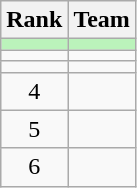<table class=wikitable style="text-align:center;">
<tr>
<th>Rank</th>
<th>Team</th>
</tr>
<tr bgcolor=bbf3bb>
<td></td>
<td align=left></td>
</tr>
<tr>
<td></td>
<td align=left></td>
</tr>
<tr>
<td></td>
<td align=left></td>
</tr>
<tr>
<td>4</td>
<td align=left></td>
</tr>
<tr>
<td>5</td>
<td align=left></td>
</tr>
<tr>
<td>6</td>
<td align=left></td>
</tr>
</table>
